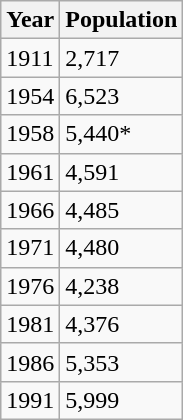<table class="wikitable">
<tr>
<th>Year</th>
<th>Population</th>
</tr>
<tr>
<td>1911</td>
<td>2,717</td>
</tr>
<tr>
<td>1954</td>
<td>6,523</td>
</tr>
<tr>
<td>1958</td>
<td>5,440*</td>
</tr>
<tr>
<td>1961</td>
<td>4,591</td>
</tr>
<tr>
<td>1966</td>
<td>4,485</td>
</tr>
<tr>
<td>1971</td>
<td>4,480</td>
</tr>
<tr>
<td>1976</td>
<td>4,238</td>
</tr>
<tr>
<td>1981</td>
<td>4,376</td>
</tr>
<tr>
<td>1986</td>
<td>5,353</td>
</tr>
<tr>
<td>1991</td>
<td>5,999</td>
</tr>
</table>
